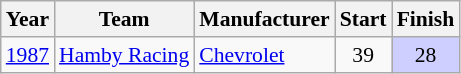<table class="wikitable" style="font-size: 90%;">
<tr>
<th>Year</th>
<th>Team</th>
<th>Manufacturer</th>
<th>Start</th>
<th>Finish</th>
</tr>
<tr>
<td><a href='#'>1987</a></td>
<td><a href='#'>Hamby Racing</a></td>
<td><a href='#'>Chevrolet</a></td>
<td align=center>39</td>
<td align=center style="background:#CFCFFF;">28</td>
</tr>
</table>
